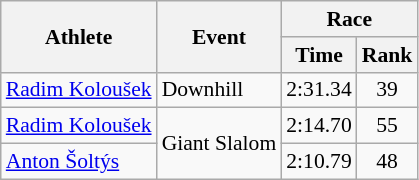<table class="wikitable" style="font-size:90%">
<tr>
<th rowspan="2">Athlete</th>
<th rowspan="2">Event</th>
<th colspan="2">Race</th>
</tr>
<tr>
<th>Time</th>
<th>Rank</th>
</tr>
<tr>
<td><a href='#'>Radim Koloušek</a></td>
<td>Downhill</td>
<td align="center">2:31.34</td>
<td align="center">39</td>
</tr>
<tr>
<td><a href='#'>Radim Koloušek</a></td>
<td rowspan="2">Giant Slalom</td>
<td align="center">2:14.70</td>
<td align="center">55</td>
</tr>
<tr>
<td><a href='#'>Anton Šoltýs</a></td>
<td align="center">2:10.79</td>
<td align="center">48</td>
</tr>
</table>
